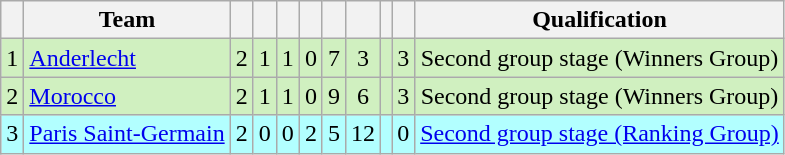<table class="wikitable" style="text-align:center">
<tr>
<th></th>
<th>Team</th>
<th></th>
<th></th>
<th></th>
<th></th>
<th></th>
<th></th>
<th></th>
<th></th>
<th>Qualification</th>
</tr>
<tr style="background:#D0F0C0;">
<td>1</td>
<td align="left"> <a href='#'>Anderlecht</a></td>
<td>2</td>
<td>1</td>
<td>1</td>
<td>0</td>
<td>7</td>
<td>3</td>
<td></td>
<td>3</td>
<td>Second group stage (Winners Group)</td>
</tr>
<tr style="background:#D0F0C0;">
<td>2</td>
<td align="left"> <a href='#'>Morocco</a></td>
<td>2</td>
<td>1</td>
<td>1</td>
<td>0</td>
<td>9</td>
<td>6</td>
<td></td>
<td>3</td>
<td>Second group stage (Winners Group)</td>
</tr>
<tr style="background:#B2FFFF;">
<td>3</td>
<td align="left"> <a href='#'>Paris Saint-Germain</a></td>
<td>2</td>
<td>0</td>
<td>0</td>
<td>2</td>
<td>5</td>
<td>12</td>
<td></td>
<td>0</td>
<td><a href='#'>Second group stage (Ranking Group)</a></td>
</tr>
</table>
